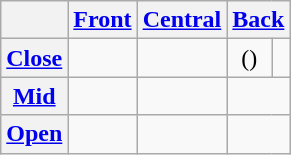<table class="wikitable" style="text-align:center">
<tr>
<th></th>
<th><a href='#'>Front</a></th>
<th><a href='#'>Central</a></th>
<th colspan="2"><a href='#'>Back</a></th>
</tr>
<tr align="center">
<th><a href='#'>Close</a></th>
<td></td>
<td></td>
<td>()</td>
<td></td>
</tr>
<tr align="center">
<th><a href='#'>Mid</a></th>
<td></td>
<td> </td>
<td colspan="2"></td>
</tr>
<tr align="center">
<th><a href='#'>Open</a></th>
<td></td>
<td></td>
<td colspan="2"></td>
</tr>
</table>
